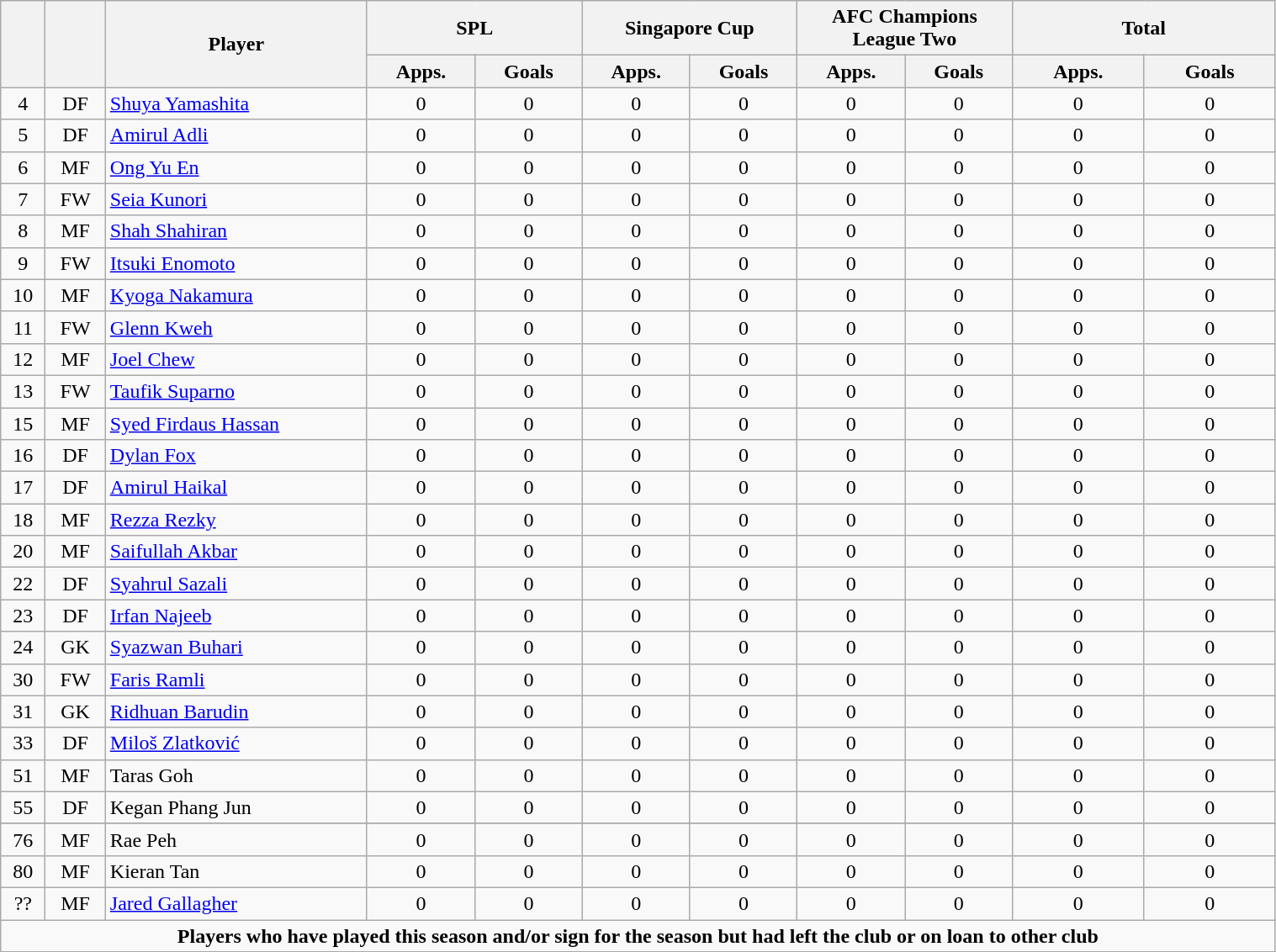<table class="wikitable" style="text-align:center; font-size:100%; width:80%;">
<tr>
<th rowspan=2></th>
<th rowspan=2></th>
<th rowspan=2 width="200">Player</th>
<th colspan=2 width="105">SPL</th>
<th colspan=2 width="105">Singapore Cup</th>
<th colspan=2 width="105">AFC Champions League Two</th>
<th colspan=2 width="130">Total</th>
</tr>
<tr>
<th>Apps.</th>
<th>Goals</th>
<th>Apps.</th>
<th>Goals</th>
<th>Apps.</th>
<th>Goals</th>
<th>Apps.</th>
<th>Goals</th>
</tr>
<tr>
<td>4</td>
<td>DF</td>
<td align="left"> <a href='#'>Shuya Yamashita</a></td>
<td>0</td>
<td>0</td>
<td>0</td>
<td>0</td>
<td>0</td>
<td>0</td>
<td>0</td>
<td>0</td>
</tr>
<tr>
<td>5</td>
<td>DF</td>
<td align="left"> <a href='#'>Amirul Adli</a></td>
<td>0</td>
<td>0</td>
<td>0</td>
<td>0</td>
<td>0</td>
<td>0</td>
<td>0</td>
<td>0</td>
</tr>
<tr>
<td>6</td>
<td>MF</td>
<td align="left"> <a href='#'>Ong Yu En</a></td>
<td>0</td>
<td>0</td>
<td>0</td>
<td>0</td>
<td>0</td>
<td>0</td>
<td>0</td>
<td>0</td>
</tr>
<tr>
<td>7</td>
<td>FW</td>
<td align="left"> <a href='#'>Seia Kunori</a></td>
<td>0</td>
<td>0</td>
<td>0</td>
<td>0</td>
<td>0</td>
<td>0</td>
<td>0</td>
<td>0</td>
</tr>
<tr>
<td>8</td>
<td>MF</td>
<td align="left"> <a href='#'>Shah Shahiran</a></td>
<td>0</td>
<td>0</td>
<td>0</td>
<td>0</td>
<td>0</td>
<td>0</td>
<td>0</td>
<td>0</td>
</tr>
<tr>
<td>9</td>
<td>FW</td>
<td align="left"> <a href='#'>Itsuki Enomoto</a></td>
<td>0</td>
<td>0</td>
<td>0</td>
<td>0</td>
<td>0</td>
<td>0</td>
<td>0</td>
<td>0</td>
</tr>
<tr>
<td>10</td>
<td>MF</td>
<td align="left"> <a href='#'>Kyoga Nakamura</a></td>
<td>0</td>
<td>0</td>
<td>0</td>
<td>0</td>
<td>0</td>
<td>0</td>
<td>0</td>
<td>0</td>
</tr>
<tr>
<td>11</td>
<td>FW</td>
<td align="left"> <a href='#'>Glenn Kweh</a></td>
<td>0</td>
<td>0</td>
<td>0</td>
<td>0</td>
<td>0</td>
<td>0</td>
<td>0</td>
<td>0</td>
</tr>
<tr>
<td>12</td>
<td>MF</td>
<td align="left"> <a href='#'>Joel Chew</a></td>
<td>0</td>
<td>0</td>
<td>0</td>
<td>0</td>
<td>0</td>
<td>0</td>
<td>0</td>
<td>0</td>
</tr>
<tr>
<td>13</td>
<td>FW</td>
<td align="left"> <a href='#'>Taufik Suparno</a></td>
<td>0</td>
<td>0</td>
<td>0</td>
<td>0</td>
<td>0</td>
<td>0</td>
<td>0</td>
<td>0</td>
</tr>
<tr>
<td>15</td>
<td>MF</td>
<td align="left"> <a href='#'>Syed Firdaus Hassan</a></td>
<td>0</td>
<td>0</td>
<td>0</td>
<td>0</td>
<td>0</td>
<td>0</td>
<td>0</td>
<td>0</td>
</tr>
<tr>
<td>16</td>
<td>DF</td>
<td align="left"> <a href='#'>Dylan Fox</a></td>
<td>0</td>
<td>0</td>
<td>0</td>
<td>0</td>
<td>0</td>
<td>0</td>
<td>0</td>
<td>0</td>
</tr>
<tr>
<td>17</td>
<td>DF</td>
<td align="left"> <a href='#'>Amirul Haikal</a></td>
<td>0</td>
<td>0</td>
<td>0</td>
<td>0</td>
<td>0</td>
<td>0</td>
<td>0</td>
<td>0</td>
</tr>
<tr>
<td>18</td>
<td>MF</td>
<td align="left"> <a href='#'>Rezza Rezky</a></td>
<td>0</td>
<td>0</td>
<td>0</td>
<td>0</td>
<td>0</td>
<td>0</td>
<td>0</td>
<td>0</td>
</tr>
<tr>
<td>20</td>
<td>MF</td>
<td align="left"> <a href='#'>Saifullah Akbar</a></td>
<td>0</td>
<td>0</td>
<td>0</td>
<td>0</td>
<td>0</td>
<td>0</td>
<td>0</td>
<td>0</td>
</tr>
<tr>
<td>22</td>
<td>DF</td>
<td align="left"> <a href='#'>Syahrul Sazali</a></td>
<td>0</td>
<td>0</td>
<td>0</td>
<td>0</td>
<td>0</td>
<td>0</td>
<td>0</td>
<td>0</td>
</tr>
<tr>
<td>23</td>
<td>DF</td>
<td align="left"> <a href='#'>Irfan Najeeb</a></td>
<td>0</td>
<td>0</td>
<td>0</td>
<td>0</td>
<td>0</td>
<td>0</td>
<td>0</td>
<td>0</td>
</tr>
<tr>
<td>24</td>
<td>GK</td>
<td align="left"> <a href='#'>Syazwan Buhari</a></td>
<td>0</td>
<td>0</td>
<td>0</td>
<td>0</td>
<td>0</td>
<td>0</td>
<td>0</td>
<td>0</td>
</tr>
<tr>
<td>30</td>
<td>FW</td>
<td align="left"> <a href='#'>Faris Ramli</a></td>
<td>0</td>
<td>0</td>
<td>0</td>
<td>0</td>
<td>0</td>
<td>0</td>
<td>0</td>
<td>0</td>
</tr>
<tr>
<td>31</td>
<td>GK</td>
<td align="left"> <a href='#'>Ridhuan Barudin</a></td>
<td>0</td>
<td>0</td>
<td>0</td>
<td>0</td>
<td>0</td>
<td>0</td>
<td>0</td>
<td>0</td>
</tr>
<tr>
<td>33</td>
<td>DF</td>
<td align="left"> <a href='#'>Miloš Zlatković</a></td>
<td>0</td>
<td>0</td>
<td>0</td>
<td>0</td>
<td>0</td>
<td>0</td>
<td>0</td>
<td>0</td>
</tr>
<tr>
<td>51</td>
<td>MF</td>
<td align="left"> Taras Goh</td>
<td>0</td>
<td>0</td>
<td>0</td>
<td>0</td>
<td>0</td>
<td>0</td>
<td>0</td>
<td>0</td>
</tr>
<tr>
<td>55</td>
<td>DF</td>
<td align="left"> Kegan Phang Jun</td>
<td>0</td>
<td>0</td>
<td>0</td>
<td>0</td>
<td>0</td>
<td>0</td>
<td>0</td>
<td>0</td>
</tr>
<tr>
</tr>
<tr>
<td>76</td>
<td>MF</td>
<td align="left"> Rae Peh</td>
<td>0</td>
<td>0</td>
<td>0</td>
<td>0</td>
<td>0</td>
<td>0</td>
<td>0</td>
<td>0</td>
</tr>
<tr>
<td>80</td>
<td>MF</td>
<td align="left"> Kieran Tan</td>
<td>0</td>
<td>0</td>
<td>0</td>
<td>0</td>
<td>0</td>
<td>0</td>
<td>0</td>
<td>0</td>
</tr>
<tr>
<td>??</td>
<td>MF</td>
<td align="left"> <a href='#'>Jared Gallagher</a></td>
<td>0</td>
<td>0</td>
<td>0</td>
<td>0</td>
<td>0</td>
<td>0</td>
<td>0</td>
<td>0</td>
</tr>
<tr>
<td colspan="17"><strong>Players who have played this season and/or sign for the season but had left the club or on loan to other club</strong></td>
</tr>
<tr>
</tr>
</table>
